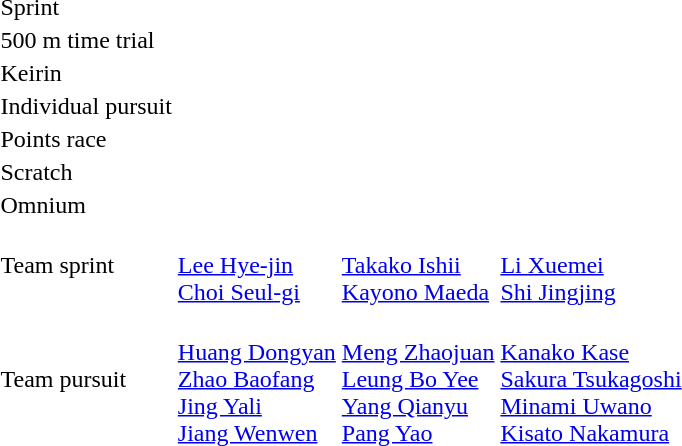<table>
<tr>
<td>Sprint</td>
<td></td>
<td></td>
<td></td>
</tr>
<tr>
<td>500 m time trial</td>
<td></td>
<td></td>
<td></td>
</tr>
<tr>
<td>Keirin</td>
<td></td>
<td></td>
<td></td>
</tr>
<tr>
<td>Individual pursuit</td>
<td></td>
<td></td>
<td></td>
</tr>
<tr>
<td>Points race</td>
<td></td>
<td></td>
<td></td>
</tr>
<tr>
<td>Scratch</td>
<td></td>
<td></td>
<td></td>
</tr>
<tr>
<td>Omnium</td>
<td></td>
<td></td>
<td></td>
</tr>
<tr>
<td>Team sprint</td>
<td><br><a href='#'>Lee Hye-jin</a><br><a href='#'>Choi Seul-gi</a></td>
<td><br><a href='#'>Takako Ishii</a><br><a href='#'>Kayono Maeda</a></td>
<td><br><a href='#'>Li Xuemei</a><br><a href='#'>Shi Jingjing</a></td>
</tr>
<tr>
<td>Team pursuit</td>
<td><br><a href='#'>Huang Dongyan</a><br><a href='#'>Zhao Baofang</a><br><a href='#'>Jing Yali</a><br><a href='#'>Jiang Wenwen</a></td>
<td><br><a href='#'>Meng Zhaojuan</a><br><a href='#'>Leung Bo Yee</a><br><a href='#'>Yang Qianyu</a><br><a href='#'>Pang Yao</a></td>
<td><br><a href='#'>Kanako Kase</a><br><a href='#'>Sakura Tsukagoshi</a><br><a href='#'>Minami Uwano</a><br><a href='#'>Kisato Nakamura</a></td>
</tr>
</table>
